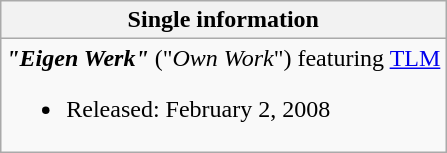<table class="wikitable">
<tr>
<th>Single information</th>
</tr>
<tr>
<td align="left"><strong><em>"Eigen Werk"</em></strong> ("<em>Own Work</em>") featuring <a href='#'>TLM</a><br><ul><li>Released: February 2, 2008</li></ul></td>
</tr>
</table>
